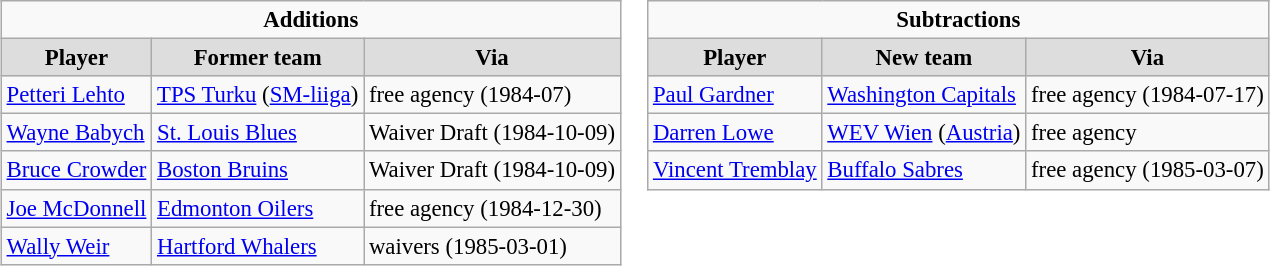<table cellspacing="0">
<tr>
<td valign="top"><br><table class="wikitable" style="font-size: 95%">
<tr>
<td colspan="10" align="center"><strong>Additions</strong></td>
</tr>
<tr align="center"  bgcolor="#dddddd">
<td><strong>Player</strong></td>
<td><strong>Former team</strong></td>
<td><strong>Via</strong></td>
</tr>
<tr>
<td><a href='#'>Petteri Lehto</a></td>
<td><a href='#'>TPS Turku</a> (<a href='#'>SM-liiga</a>)</td>
<td>free agency (1984-07)</td>
</tr>
<tr>
<td><a href='#'>Wayne Babych</a></td>
<td><a href='#'>St. Louis Blues</a></td>
<td>Waiver Draft (1984-10-09)</td>
</tr>
<tr>
<td><a href='#'>Bruce Crowder</a></td>
<td><a href='#'>Boston Bruins</a></td>
<td>Waiver Draft (1984-10-09)</td>
</tr>
<tr>
<td><a href='#'>Joe McDonnell</a></td>
<td><a href='#'>Edmonton Oilers</a></td>
<td>free agency (1984-12-30)</td>
</tr>
<tr>
<td><a href='#'>Wally Weir</a></td>
<td><a href='#'>Hartford Whalers</a></td>
<td>waivers (1985-03-01)</td>
</tr>
</table>
</td>
<td valign="top"><br><table class="wikitable" style="font-size: 95%">
<tr>
<td colspan="10" align="center"><strong>Subtractions</strong></td>
</tr>
<tr align="center"  bgcolor="#dddddd">
<td><strong>Player</strong></td>
<td><strong>New team</strong></td>
<td><strong>Via</strong></td>
</tr>
<tr>
<td><a href='#'>Paul Gardner</a></td>
<td><a href='#'>Washington Capitals</a></td>
<td>free agency (1984-07-17)</td>
</tr>
<tr>
<td><a href='#'>Darren Lowe</a></td>
<td><a href='#'>WEV Wien</a> (<a href='#'>Austria</a>)</td>
<td>free agency</td>
</tr>
<tr>
<td><a href='#'>Vincent Tremblay</a></td>
<td><a href='#'>Buffalo Sabres</a></td>
<td>free agency (1985-03-07)</td>
</tr>
</table>
</td>
</tr>
</table>
